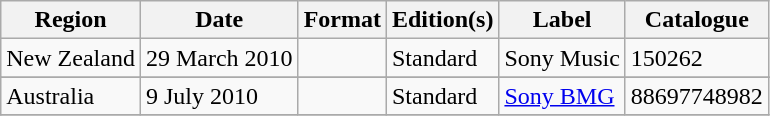<table class="wikitable plainrowheaders">
<tr>
<th scope="col">Region</th>
<th scope="col">Date</th>
<th scope="col">Format</th>
<th scope="col">Edition(s)</th>
<th scope="col">Label</th>
<th scope="col">Catalogue</th>
</tr>
<tr>
<td>New Zealand</td>
<td>29 March 2010</td>
<td></td>
<td>Standard</td>
<td>Sony Music</td>
<td>150262</td>
</tr>
<tr>
</tr>
<tr>
<td>Australia</td>
<td>9 July 2010 </td>
<td></td>
<td>Standard</td>
<td><a href='#'>Sony BMG</a></td>
<td>88697748982</td>
</tr>
<tr>
</tr>
</table>
